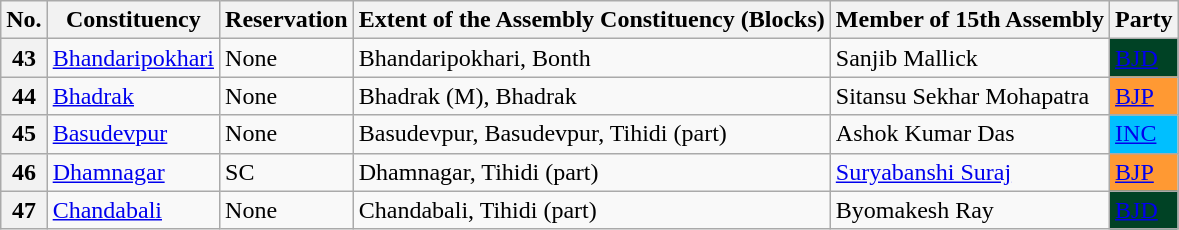<table class="wikitable sortable">
<tr>
<th>No.</th>
<th>Constituency</th>
<th>Reservation</th>
<th>Extent of the Assembly Constituency (Blocks)</th>
<th>Member of 15th Assembly</th>
<th>Party</th>
</tr>
<tr>
<th>43</th>
<td><a href='#'>Bhandaripokhari</a></td>
<td>None</td>
<td>Bhandaripokhari, Bonth</td>
<td>Sanjib Mallick</td>
<td bgcolor="#004225"><a href='#'><span>BJD</span></a></td>
</tr>
<tr>
<th>44</th>
<td><a href='#'>Bhadrak</a></td>
<td>None</td>
<td>Bhadrak (M), Bhadrak</td>
<td>Sitansu Sekhar Mohapatra</td>
<td bgcolor="#FF9933"><a href='#'><span>BJP</span></a></td>
</tr>
<tr>
<th>45</th>
<td><a href='#'>Basudevpur</a></td>
<td>None</td>
<td>Basudevpur, Basudevpur, Tihidi (part)</td>
<td>Ashok Kumar Das</td>
<td bgcolor="#00BFFF"><a href='#'><span>INC</span></a></td>
</tr>
<tr>
<th>46</th>
<td><a href='#'>Dhamnagar</a></td>
<td>SC</td>
<td>Dhamnagar, Tihidi (part)</td>
<td><a href='#'>Suryabanshi Suraj</a></td>
<td bgcolor="#FF9933"><a href='#'><span>BJP</span></a></td>
</tr>
<tr>
<th>47</th>
<td><a href='#'>Chandabali</a></td>
<td>None</td>
<td>Chandabali, Tihidi (part)</td>
<td>Byomakesh Ray</td>
<td bgcolor="#004225"><a href='#'><span>BJD</span></a></td>
</tr>
</table>
